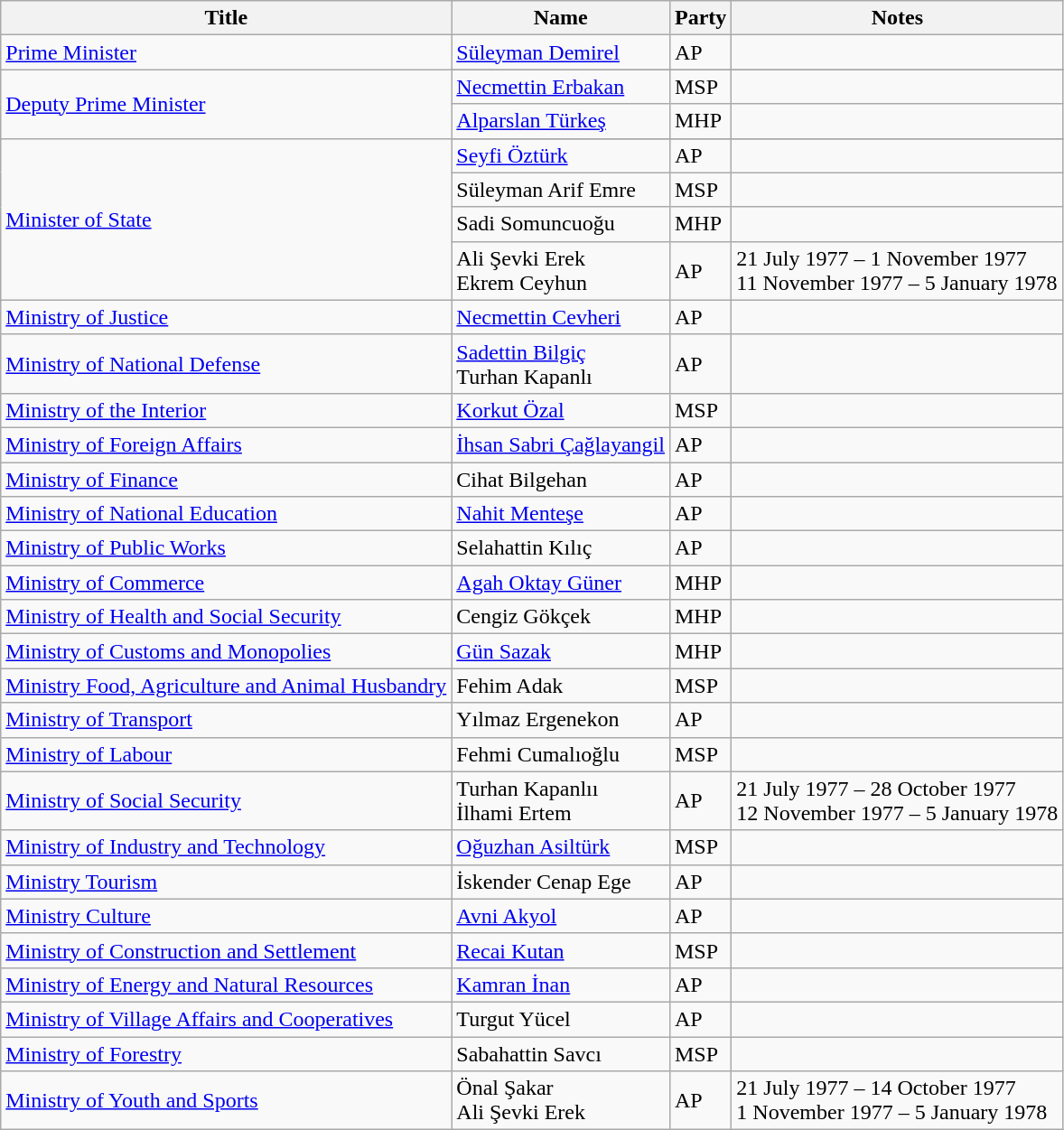<table class="wikitable">
<tr>
<th>Title</th>
<th>Name</th>
<th>Party</th>
<th>Notes</th>
</tr>
<tr>
<td><a href='#'>Prime Minister</a></td>
<td><a href='#'>Süleyman Demirel</a></td>
<td>AP</td>
<td></td>
</tr>
<tr>
<td rowspan="3" style="text-align:left;"><a href='#'>Deputy Prime Minister</a></td>
</tr>
<tr>
<td><a href='#'>Necmettin Erbakan</a></td>
<td>MSP</td>
<td></td>
</tr>
<tr>
<td><a href='#'>Alparslan Türkeş</a></td>
<td>MHP</td>
<td></td>
</tr>
<tr>
<td rowspan="5" style="text-align:left;"><a href='#'>Minister of State</a></td>
</tr>
<tr>
<td><a href='#'>Seyfi Öztürk</a></td>
<td>AP</td>
<td></td>
</tr>
<tr>
<td>Süleyman Arif Emre</td>
<td>MSP</td>
<td></td>
</tr>
<tr>
<td>Sadi Somuncuoğu</td>
<td>MHP</td>
<td></td>
</tr>
<tr>
<td>Ali Şevki Erek<br>Ekrem Ceyhun</td>
<td>AP</td>
<td>21 July 1977 – 1 November 1977<br>11 November 1977 – 5 January 1978</td>
</tr>
<tr>
<td><a href='#'>Ministry of Justice</a></td>
<td><a href='#'>Necmettin Cevheri</a></td>
<td>AP</td>
<td></td>
</tr>
<tr>
<td><a href='#'>Ministry of National Defense</a></td>
<td><a href='#'>Sadettin Bilgiç</a><br>Turhan Kapanlı</td>
<td>AP</td>
<td></td>
</tr>
<tr>
<td><a href='#'>Ministry of the Interior</a></td>
<td><a href='#'>Korkut Özal</a></td>
<td>MSP</td>
<td></td>
</tr>
<tr>
<td><a href='#'>Ministry of Foreign Affairs</a></td>
<td><a href='#'>İhsan Sabri Çağlayangil</a></td>
<td>AP</td>
<td></td>
</tr>
<tr>
<td><a href='#'>Ministry of Finance</a></td>
<td>Cihat Bilgehan</td>
<td>AP</td>
<td></td>
</tr>
<tr>
<td><a href='#'>Ministry of National Education</a></td>
<td><a href='#'>Nahit Menteşe</a></td>
<td>AP</td>
<td></td>
</tr>
<tr>
<td><a href='#'>Ministry of Public Works</a></td>
<td>Selahattin Kılıç</td>
<td>AP</td>
<td></td>
</tr>
<tr>
<td><a href='#'>Ministry of Commerce</a></td>
<td><a href='#'>Agah Oktay Güner</a></td>
<td>MHP</td>
<td></td>
</tr>
<tr>
<td><a href='#'>Ministry of Health and Social Security</a></td>
<td>Cengiz Gökçek</td>
<td>MHP</td>
<td></td>
</tr>
<tr>
<td><a href='#'>Ministry of Customs and Monopolies</a></td>
<td><a href='#'>Gün Sazak</a></td>
<td>MHP</td>
<td></td>
</tr>
<tr>
<td><a href='#'>Ministry Food, Agriculture and Animal Husbandry</a></td>
<td>Fehim Adak</td>
<td>MSP</td>
<td></td>
</tr>
<tr>
<td><a href='#'>Ministry of Transport</a></td>
<td>Yılmaz Ergenekon</td>
<td>AP</td>
<td></td>
</tr>
<tr>
<td><a href='#'>Ministry of Labour</a></td>
<td>Fehmi Cumalıoğlu</td>
<td>MSP</td>
<td></td>
</tr>
<tr>
<td><a href='#'>Ministry of Social Security</a></td>
<td>Turhan Kapanlıı<br>İlhami Ertem</td>
<td>AP</td>
<td>21 July 1977 – 28 October 1977<br>12 November 1977 – 5 January 1978</td>
</tr>
<tr>
<td><a href='#'>Ministry of Industry and Technology</a></td>
<td><a href='#'>Oğuzhan Asiltürk</a></td>
<td>MSP</td>
<td></td>
</tr>
<tr>
<td><a href='#'>Ministry Tourism</a></td>
<td>İskender Cenap Ege</td>
<td>AP</td>
<td></td>
</tr>
<tr>
<td><a href='#'>Ministry Culture</a></td>
<td><a href='#'>Avni Akyol</a></td>
<td>AP</td>
<td></td>
</tr>
<tr>
<td><a href='#'>Ministry of Construction and Settlement</a></td>
<td><a href='#'>Recai Kutan</a></td>
<td>MSP</td>
<td></td>
</tr>
<tr>
<td><a href='#'>Ministry of Energy and Natural Resources</a></td>
<td><a href='#'>Kamran İnan</a></td>
<td>AP</td>
<td></td>
</tr>
<tr>
<td><a href='#'>Ministry of Village Affairs and Cooperatives</a></td>
<td>Turgut Yücel</td>
<td>AP</td>
<td></td>
</tr>
<tr>
<td><a href='#'>Ministry of Forestry</a></td>
<td>Sabahattin Savcı</td>
<td>MSP</td>
<td></td>
</tr>
<tr>
<td><a href='#'>Ministry of Youth and Sports</a></td>
<td>Önal Şakar<br>Ali Şevki Erek</td>
<td>AP</td>
<td>21 July 1977 – 14 October 1977<br>1 November 1977 – 5 January 1978</td>
</tr>
</table>
